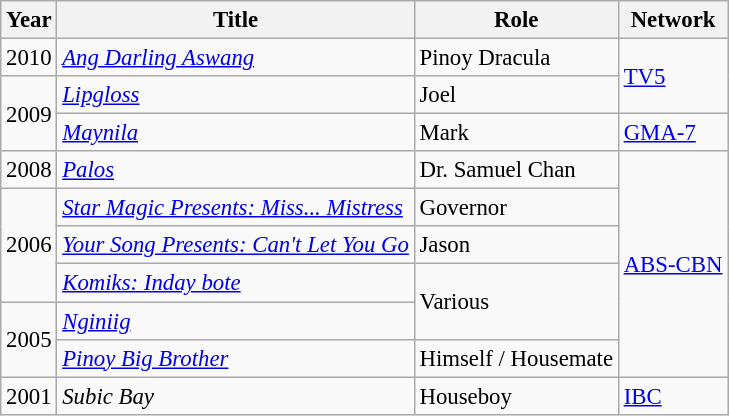<table class="wikitable" style="font-size: 95%;">
<tr>
<th>Year</th>
<th>Title</th>
<th>Role</th>
<th>Network</th>
</tr>
<tr>
<td>2010</td>
<td><em><a href='#'>Ang Darling Aswang</a></em></td>
<td>Pinoy Dracula</td>
<td rowspan="2"><a href='#'>TV5</a></td>
</tr>
<tr>
<td rowspan="2">2009</td>
<td><a href='#'><em>Lipgloss</em></a></td>
<td>Joel</td>
</tr>
<tr>
<td><a href='#'><em>Maynila</em></a></td>
<td>Mark</td>
<td><a href='#'>GMA-7</a></td>
</tr>
<tr>
<td>2008</td>
<td><a href='#'><em>Palos</em></a></td>
<td>Dr. Samuel Chan</td>
<td rowspan="6"><a href='#'>ABS-CBN</a></td>
</tr>
<tr>
<td rowspan="3">2006</td>
<td><a href='#'><em>Star Magic Presents: Miss... Mistress</em></a></td>
<td>Governor</td>
</tr>
<tr>
<td><a href='#'><em>Your Song Presents: Can't Let You Go</em></a></td>
<td>Jason</td>
</tr>
<tr>
<td><a href='#'><em>Komiks: Inday bote</em></a></td>
<td rowspan="2">Various</td>
</tr>
<tr>
<td rowspan="2">2005</td>
<td><em><a href='#'>Nginiig</a> </em></td>
</tr>
<tr>
<td><em><a href='#'>Pinoy Big Brother</a></em></td>
<td>Himself / Housemate</td>
</tr>
<tr>
<td>2001</td>
<td><em>Subic Bay</em></td>
<td>Houseboy</td>
<td><a href='#'>IBC</a></td>
</tr>
</table>
